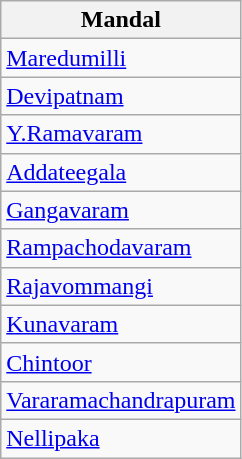<table class="wikitable sortable static-row-numbers static-row-header-hash">
<tr>
<th>Mandal</th>
</tr>
<tr>
<td><a href='#'>Maredumilli</a></td>
</tr>
<tr>
<td><a href='#'>Devipatnam</a></td>
</tr>
<tr>
<td><a href='#'>Y.Ramavaram</a></td>
</tr>
<tr>
<td><a href='#'>Addateegala</a></td>
</tr>
<tr>
<td><a href='#'>Gangavaram</a></td>
</tr>
<tr>
<td><a href='#'>Rampachodavaram</a></td>
</tr>
<tr>
<td><a href='#'>Rajavommangi</a></td>
</tr>
<tr>
<td><a href='#'>Kunavaram</a></td>
</tr>
<tr>
<td><a href='#'>Chintoor</a></td>
</tr>
<tr>
<td><a href='#'>Vararamachandrapuram</a></td>
</tr>
<tr>
<td><a href='#'>Nellipaka</a></td>
</tr>
</table>
